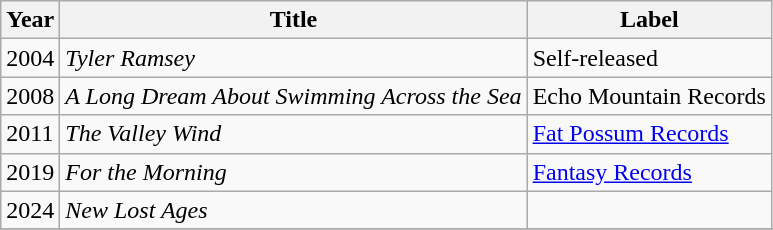<table class="wikitable">
<tr>
<th>Year</th>
<th>Title</th>
<th>Label</th>
</tr>
<tr>
<td>2004</td>
<td><em>Tyler Ramsey</em></td>
<td>Self-released</td>
</tr>
<tr>
<td>2008</td>
<td><em>A Long Dream About Swimming Across the Sea</em></td>
<td>Echo Mountain Records</td>
</tr>
<tr>
<td>2011</td>
<td><em>The Valley Wind</em></td>
<td><a href='#'>Fat Possum Records</a></td>
</tr>
<tr>
<td>2019</td>
<td><em>For the Morning</em></td>
<td><a href='#'>Fantasy Records</a></td>
</tr>
<tr>
<td>2024</td>
<td><em>New Lost Ages</em></td>
<td></td>
</tr>
<tr>
</tr>
</table>
